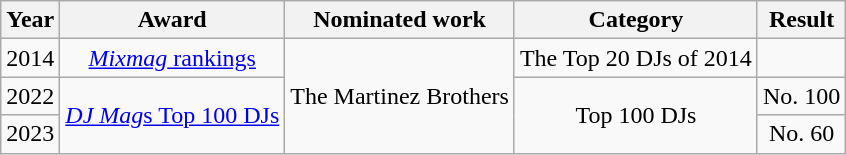<table class="wikitable plainrowheaders" style="text-align:center;">
<tr>
<th>Year</th>
<th>Award</th>
<th>Nominated work</th>
<th>Category</th>
<th>Result</th>
</tr>
<tr>
<td>2014</td>
<td><a href='#'><em>Mixmag</em> rankings</a></td>
<td rowspan="3">The Martinez Brothers</td>
<td>The Top 20 DJs of 2014</td>
<td></td>
</tr>
<tr>
<td>2022</td>
<td rowspan="2"><a href='#'><em>DJ Mag</em>s Top 100 DJs</a></td>
<td rowspan="2">Top 100 DJs</td>
<td>No. 100</td>
</tr>
<tr>
<td>2023</td>
<td>No. 60</td>
</tr>
</table>
